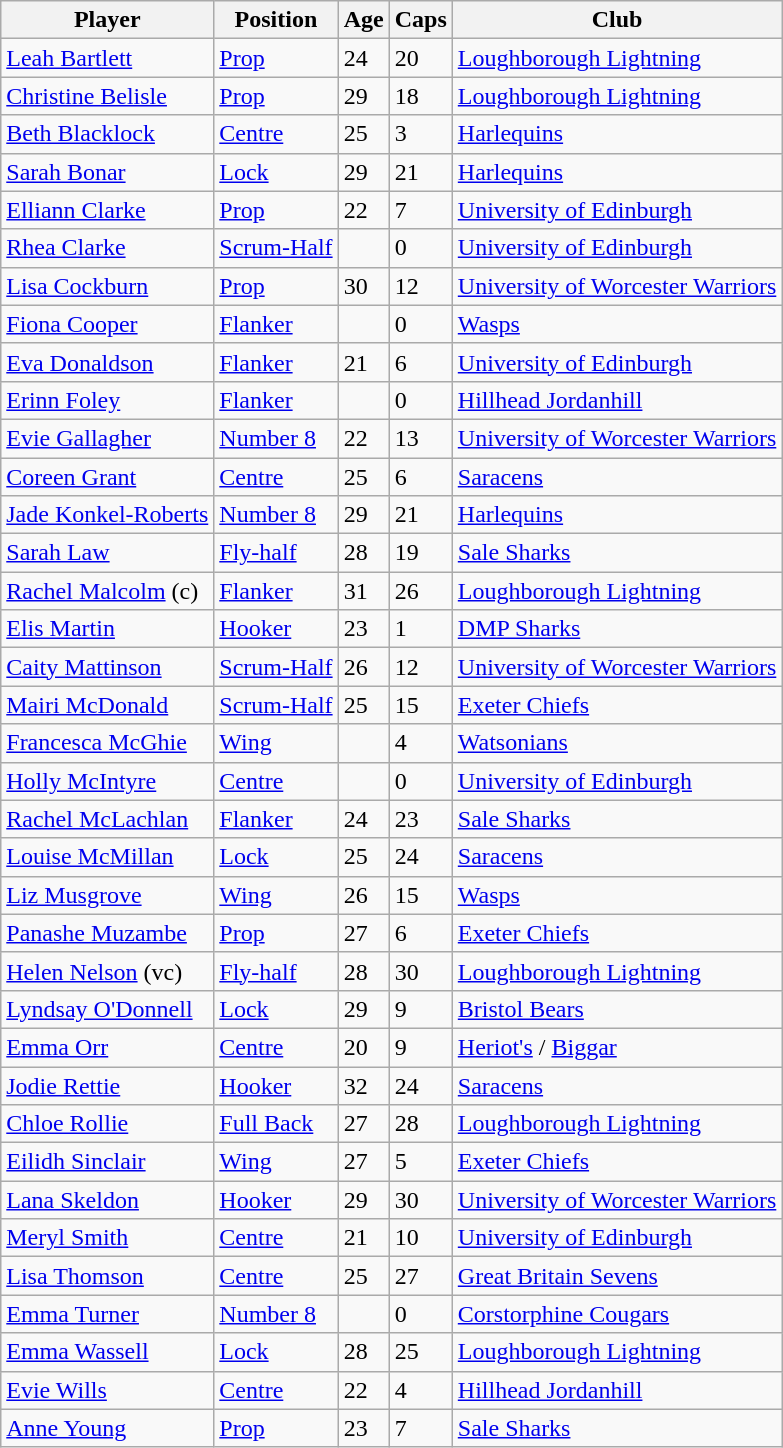<table class="wikitable sortable">
<tr>
<th>Player</th>
<th>Position</th>
<th>Age</th>
<th>Caps</th>
<th>Club</th>
</tr>
<tr>
<td><a href='#'>Leah Bartlett</a></td>
<td><a href='#'>Prop</a></td>
<td>24</td>
<td>20</td>
<td> <a href='#'>Loughborough Lightning</a></td>
</tr>
<tr>
<td><a href='#'>Christine Belisle</a></td>
<td><a href='#'>Prop</a></td>
<td>29</td>
<td>18</td>
<td> <a href='#'>Loughborough Lightning</a></td>
</tr>
<tr>
<td><a href='#'>Beth Blacklock</a></td>
<td><a href='#'>Centre</a></td>
<td>25</td>
<td>3</td>
<td> <a href='#'>Harlequins</a></td>
</tr>
<tr>
<td><a href='#'>Sarah Bonar</a></td>
<td><a href='#'>Lock</a></td>
<td>29</td>
<td>21</td>
<td> <a href='#'>Harlequins</a></td>
</tr>
<tr>
<td><a href='#'>Elliann Clarke</a></td>
<td><a href='#'>Prop</a></td>
<td>22</td>
<td>7</td>
<td> <a href='#'>University of Edinburgh</a></td>
</tr>
<tr>
<td><a href='#'>Rhea Clarke</a></td>
<td><a href='#'>Scrum-Half</a></td>
<td></td>
<td>0</td>
<td> <a href='#'>University of Edinburgh</a></td>
</tr>
<tr>
<td><a href='#'>Lisa Cockburn</a></td>
<td><a href='#'>Prop</a></td>
<td>30</td>
<td>12</td>
<td>  <a href='#'>University of Worcester Warriors</a></td>
</tr>
<tr>
<td><a href='#'>Fiona Cooper</a></td>
<td><a href='#'>Flanker</a></td>
<td></td>
<td>0</td>
<td> <a href='#'>Wasps</a></td>
</tr>
<tr>
<td><a href='#'>Eva Donaldson</a></td>
<td><a href='#'>Flanker</a></td>
<td>21</td>
<td>6</td>
<td> <a href='#'>University of Edinburgh</a></td>
</tr>
<tr>
<td><a href='#'>Erinn Foley</a></td>
<td><a href='#'>Flanker</a></td>
<td></td>
<td>0</td>
<td> <a href='#'>Hillhead Jordanhill</a></td>
</tr>
<tr>
<td><a href='#'>Evie Gallagher</a></td>
<td><a href='#'>Number 8</a></td>
<td>22</td>
<td>13</td>
<td> <a href='#'>University of Worcester Warriors</a></td>
</tr>
<tr>
<td><a href='#'>Coreen Grant</a></td>
<td><a href='#'>Centre</a></td>
<td>25</td>
<td>6</td>
<td> <a href='#'>Saracens</a></td>
</tr>
<tr>
<td><a href='#'>Jade Konkel-Roberts</a></td>
<td><a href='#'>Number 8</a></td>
<td>29</td>
<td>21</td>
<td>  <a href='#'>Harlequins</a></td>
</tr>
<tr>
<td><a href='#'>Sarah Law</a></td>
<td><a href='#'>Fly-half</a></td>
<td>28</td>
<td>19</td>
<td> <a href='#'>Sale Sharks</a></td>
</tr>
<tr>
<td><a href='#'>Rachel Malcolm</a> (c)</td>
<td><a href='#'>Flanker</a></td>
<td>31</td>
<td>26</td>
<td> <a href='#'>Loughborough Lightning</a></td>
</tr>
<tr>
<td><a href='#'>Elis Martin</a></td>
<td><a href='#'>Hooker</a></td>
<td>23</td>
<td>1</td>
<td> <a href='#'>DMP Sharks</a></td>
</tr>
<tr>
<td><a href='#'>Caity Mattinson</a></td>
<td><a href='#'>Scrum-Half</a></td>
<td>26</td>
<td>12</td>
<td> <a href='#'>University of Worcester Warriors</a></td>
</tr>
<tr>
<td><a href='#'>Mairi McDonald</a></td>
<td><a href='#'>Scrum-Half</a></td>
<td>25</td>
<td>15</td>
<td> <a href='#'>Exeter Chiefs</a></td>
</tr>
<tr>
<td><a href='#'>Francesca McGhie</a></td>
<td><a href='#'>Wing</a></td>
<td></td>
<td>4</td>
<td> <a href='#'>Watsonians</a></td>
</tr>
<tr>
<td><a href='#'>Holly McIntyre</a></td>
<td><a href='#'>Centre</a></td>
<td></td>
<td>0</td>
<td> <a href='#'>University of Edinburgh</a></td>
</tr>
<tr>
<td><a href='#'>Rachel McLachlan</a></td>
<td><a href='#'>Flanker</a></td>
<td>24</td>
<td>23</td>
<td> <a href='#'>Sale Sharks</a></td>
</tr>
<tr>
<td><a href='#'>Louise McMillan</a></td>
<td><a href='#'>Lock</a></td>
<td>25</td>
<td>24</td>
<td> <a href='#'>Saracens</a></td>
</tr>
<tr>
<td><a href='#'>Liz Musgrove</a></td>
<td><a href='#'>Wing</a></td>
<td>26</td>
<td>15</td>
<td> <a href='#'>Wasps</a></td>
</tr>
<tr>
<td><a href='#'>Panashe Muzambe</a></td>
<td><a href='#'>Prop</a></td>
<td>27</td>
<td>6</td>
<td> <a href='#'>Exeter Chiefs</a></td>
</tr>
<tr>
<td><a href='#'>Helen Nelson</a> (vc)</td>
<td><a href='#'>Fly-half</a></td>
<td>28</td>
<td>30</td>
<td> <a href='#'>Loughborough Lightning</a></td>
</tr>
<tr>
<td><a href='#'>Lyndsay O'Donnell</a></td>
<td><a href='#'>Lock</a></td>
<td>29</td>
<td>9</td>
<td> <a href='#'>Bristol Bears</a></td>
</tr>
<tr>
<td><a href='#'>Emma Orr</a></td>
<td><a href='#'>Centre</a></td>
<td>20</td>
<td>9</td>
<td> <a href='#'>Heriot's</a> / <a href='#'>Biggar</a></td>
</tr>
<tr>
<td><a href='#'>Jodie Rettie</a></td>
<td><a href='#'>Hooker</a></td>
<td>32</td>
<td>24</td>
<td> <a href='#'>Saracens</a></td>
</tr>
<tr>
<td><a href='#'>Chloe Rollie</a></td>
<td><a href='#'>Full Back</a></td>
<td>27</td>
<td>28</td>
<td> <a href='#'>Loughborough Lightning</a></td>
</tr>
<tr>
<td><a href='#'>Eilidh Sinclair</a></td>
<td><a href='#'>Wing</a></td>
<td>27</td>
<td>5</td>
<td> <a href='#'>Exeter Chiefs</a></td>
</tr>
<tr>
<td><a href='#'>Lana Skeldon</a></td>
<td><a href='#'>Hooker</a></td>
<td>29</td>
<td>30</td>
<td> <a href='#'>University of Worcester Warriors</a></td>
</tr>
<tr>
<td><a href='#'>Meryl Smith</a></td>
<td><a href='#'>Centre</a></td>
<td>21</td>
<td>10</td>
<td> <a href='#'>University of Edinburgh</a></td>
</tr>
<tr>
<td><a href='#'>Lisa Thomson</a></td>
<td><a href='#'>Centre</a></td>
<td>25</td>
<td>27</td>
<td> <a href='#'>Great Britain Sevens</a></td>
</tr>
<tr>
<td><a href='#'>Emma Turner</a></td>
<td><a href='#'>Number 8</a></td>
<td></td>
<td>0</td>
<td> <a href='#'>Corstorphine Cougars</a></td>
</tr>
<tr>
<td><a href='#'>Emma Wassell</a></td>
<td><a href='#'>Lock</a></td>
<td>28</td>
<td>25</td>
<td> <a href='#'>Loughborough Lightning</a></td>
</tr>
<tr>
<td><a href='#'>Evie Wills</a></td>
<td><a href='#'>Centre</a></td>
<td>22</td>
<td>4</td>
<td> <a href='#'>Hillhead Jordanhill</a></td>
</tr>
<tr>
<td><a href='#'>Anne Young</a></td>
<td><a href='#'>Prop</a></td>
<td>23</td>
<td>7</td>
<td> <a href='#'>Sale Sharks</a></td>
</tr>
</table>
